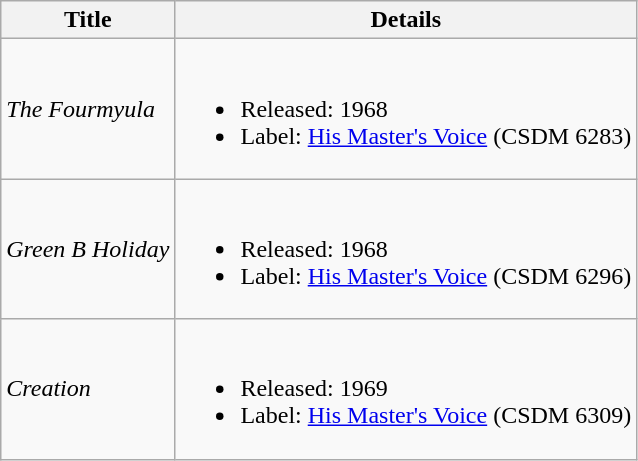<table class="wikitable">
<tr>
<th align="center" valign="top">Title</th>
<th align="center" valign="top">Details</th>
</tr>
<tr>
<td><em>The Fourmyula</em></td>
<td><br><ul><li>Released: 1968</li><li>Label: <a href='#'>His Master's Voice</a> (CSDM 6283)</li></ul></td>
</tr>
<tr>
<td><em>Green B Holiday</em></td>
<td><br><ul><li>Released: 1968</li><li>Label: <a href='#'>His Master's Voice</a> (CSDM 6296)</li></ul></td>
</tr>
<tr>
<td><em>Creation</em></td>
<td><br><ul><li>Released: 1969</li><li>Label: <a href='#'>His Master's Voice</a> (CSDM 6309)</li></ul></td>
</tr>
</table>
